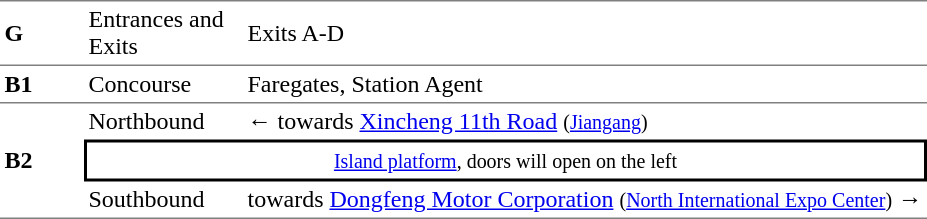<table table border=0 cellspacing=0 cellpadding=3>
<tr>
<td style="border-top:solid 1px gray;border-bottom:solid 1px gray;" width=50><strong>G</strong></td>
<td style="border-top:solid 1px gray;border-bottom:solid 1px gray;" width=100>Entrances and Exits</td>
<td style="border-top:solid 1px gray;border-bottom:solid 1px gray;" width=450>Exits A-D</td>
</tr>
<tr>
<td style="border-top:solid 0px gray;border-bottom:solid 1px gray;" width=50><strong>B1</strong></td>
<td style="border-top:solid 0px gray;border-bottom:solid 1px gray;" width=100>Concourse</td>
<td style="border-top:solid 0px gray;border-bottom:solid 1px gray;" width=450>Faregates, Station Agent</td>
</tr>
<tr>
<td style="border-bottom:solid 1px gray;" rowspan=3><strong>B2</strong></td>
<td>Northbound</td>
<td>←  towards <a href='#'>Xincheng 11th Road</a> <small>(<a href='#'>Jiangang</a>)</small></td>
</tr>
<tr>
<td style="border-right:solid 2px black;border-left:solid 2px black;border-top:solid 2px black;border-bottom:solid 2px black;text-align:center;" colspan=2><small><a href='#'>Island platform</a>, doors will open on the left</small></td>
</tr>
<tr>
<td style="border-bottom:solid 1px gray;">Southbound</td>
<td style="border-bottom:solid 1px gray;"> towards <a href='#'>Dongfeng Motor Corporation</a> <small>(<a href='#'>North International Expo Center</a>)</small> →</td>
</tr>
</table>
